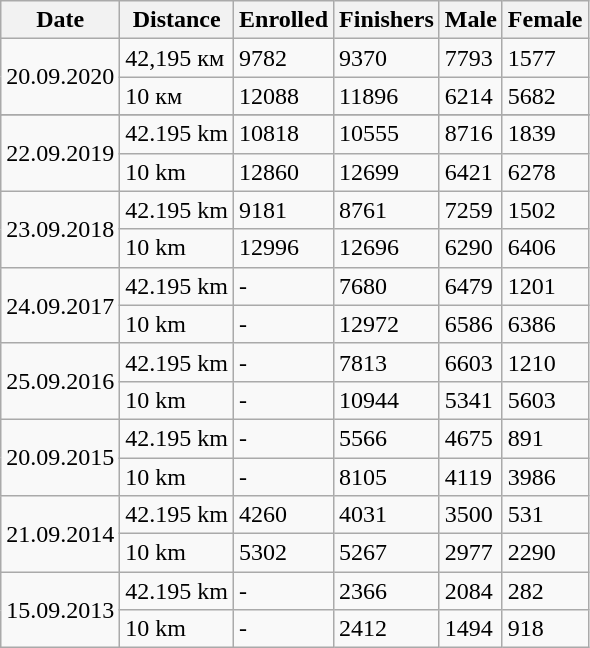<table class="wikitable sortable">
<tr>
<th>Date</th>
<th>Distance</th>
<th>Enrolled</th>
<th>Finishers</th>
<th>Male</th>
<th>Female</th>
</tr>
<tr>
<td rowspan="2">20.09.2020</td>
<td>42,195 км</td>
<td>9782</td>
<td>9370</td>
<td>7793</td>
<td>1577</td>
</tr>
<tr>
<td>10 км</td>
<td>12088</td>
<td>11896</td>
<td>6214</td>
<td>5682</td>
</tr>
<tr>
</tr>
<tr>
<td rowspan="2">22.09.2019</td>
<td>42.195 km</td>
<td>10818</td>
<td>10555</td>
<td>8716</td>
<td>1839</td>
</tr>
<tr>
<td>10 km</td>
<td>12860</td>
<td>12699</td>
<td>6421</td>
<td>6278</td>
</tr>
<tr>
<td rowspan="2">23.09.2018</td>
<td>42.195 km</td>
<td>9181</td>
<td>8761</td>
<td>7259</td>
<td>1502</td>
</tr>
<tr>
<td>10 km</td>
<td>12996</td>
<td>12696</td>
<td>6290</td>
<td>6406</td>
</tr>
<tr>
<td rowspan="2">24.09.2017</td>
<td>42.195 km</td>
<td>-</td>
<td>7680</td>
<td>6479</td>
<td>1201</td>
</tr>
<tr>
<td>10 km</td>
<td>-</td>
<td>12972</td>
<td>6586</td>
<td>6386</td>
</tr>
<tr>
<td rowspan="2">25.09.2016</td>
<td>42.195 km</td>
<td>-</td>
<td>7813</td>
<td>6603</td>
<td>1210</td>
</tr>
<tr>
<td>10 km</td>
<td>-</td>
<td>10944</td>
<td>5341</td>
<td>5603</td>
</tr>
<tr>
<td rowspan="2">20.09.2015</td>
<td>42.195 km</td>
<td>-</td>
<td>5566</td>
<td>4675</td>
<td>891</td>
</tr>
<tr>
<td>10 km</td>
<td>-</td>
<td>8105</td>
<td>4119</td>
<td>3986</td>
</tr>
<tr>
<td rowspan="2">21.09.2014</td>
<td>42.195 km</td>
<td>4260</td>
<td>4031</td>
<td>3500</td>
<td>531</td>
</tr>
<tr>
<td>10 km</td>
<td>5302</td>
<td>5267</td>
<td>2977</td>
<td>2290</td>
</tr>
<tr>
<td rowspan="2">15.09.2013</td>
<td>42.195 km</td>
<td>-</td>
<td>2366</td>
<td>2084</td>
<td>282</td>
</tr>
<tr>
<td>10 km</td>
<td>-</td>
<td>2412</td>
<td>1494</td>
<td>918</td>
</tr>
</table>
